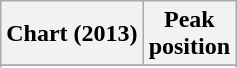<table class="wikitable sortable plainrowheaders">
<tr>
<th>Chart (2013)</th>
<th>Peak<br>position</th>
</tr>
<tr>
</tr>
<tr>
</tr>
<tr>
</tr>
<tr>
</tr>
</table>
